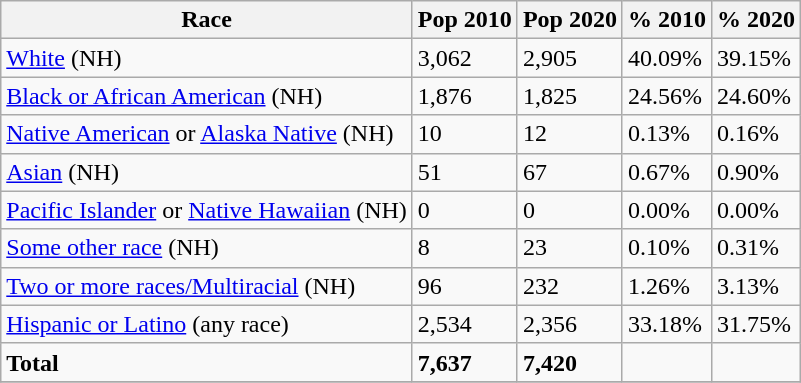<table class="wikitable">
<tr>
<th>Race</th>
<th>Pop 2010</th>
<th>Pop 2020</th>
<th>% 2010</th>
<th>% 2020</th>
</tr>
<tr>
<td><a href='#'>White</a> (NH)</td>
<td>3,062</td>
<td>2,905</td>
<td>40.09%</td>
<td>39.15%</td>
</tr>
<tr>
<td><a href='#'>Black or African American</a> (NH)</td>
<td>1,876</td>
<td>1,825</td>
<td>24.56%</td>
<td>24.60%</td>
</tr>
<tr>
<td><a href='#'>Native American</a> or <a href='#'>Alaska Native</a> (NH)</td>
<td>10</td>
<td>12</td>
<td>0.13%</td>
<td>0.16%</td>
</tr>
<tr>
<td><a href='#'>Asian</a> (NH)</td>
<td>51</td>
<td>67</td>
<td>0.67%</td>
<td>0.90%</td>
</tr>
<tr>
<td><a href='#'>Pacific Islander</a> or <a href='#'>Native Hawaiian</a> (NH)</td>
<td>0</td>
<td>0</td>
<td>0.00%</td>
<td>0.00%</td>
</tr>
<tr>
<td><a href='#'>Some other race</a> (NH)</td>
<td>8</td>
<td>23</td>
<td>0.10%</td>
<td>0.31%</td>
</tr>
<tr>
<td><a href='#'>Two or more races/Multiracial</a> (NH)</td>
<td>96</td>
<td>232</td>
<td>1.26%</td>
<td>3.13%</td>
</tr>
<tr>
<td><a href='#'>Hispanic or Latino</a> (any race)</td>
<td>2,534</td>
<td>2,356</td>
<td>33.18%</td>
<td>31.75%</td>
</tr>
<tr>
<td><strong>Total</strong></td>
<td><strong>7,637</strong></td>
<td><strong>7,420</strong></td>
<td></td>
<td></td>
</tr>
<tr>
</tr>
</table>
